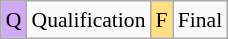<table class="wikitable" style="margin:0.5em auto; font-size:90%; line-height:1.25em;" width=150px;>
<tr>
<td style="background-color:#D0A9F5;text-align:center;">Q</td>
<td>Qualification</td>
<td style="background-color:#FFDF80;text-align:center;">F</td>
<td>Final</td>
</tr>
</table>
